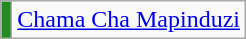<table class=wikitable>
<tr>
<td style="background:#228B22"></td>
<td><a href='#'>Chama Cha Mapinduzi</a></td>
</tr>
</table>
